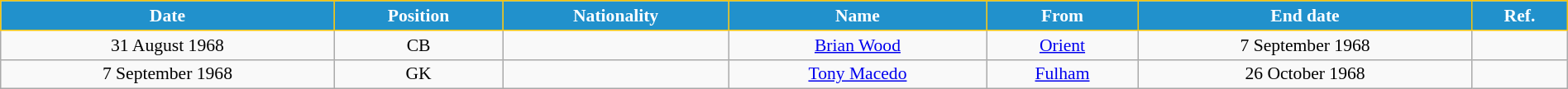<table class="wikitable" style="text-align:center; font-size:90%; width:100%;">
<tr>
<th style="background:#2191CC; color:white; border:1px solid #F7C408; text-align:center;">Date</th>
<th style="background:#2191CC; color:white; border:1px solid #F7C408; text-align:center;">Position</th>
<th style="background:#2191CC; color:white; border:1px solid #F7C408; text-align:center;">Nationality</th>
<th style="background:#2191CC; color:white; border:1px solid #F7C408; text-align:center;">Name</th>
<th style="background:#2191CC; color:white; border:1px solid #F7C408; text-align:center;">From</th>
<th style="background:#2191CC; color:white; border:1px solid #F7C408; text-align:center;">End date</th>
<th style="background:#2191CC; color:white; border:1px solid #F7C408; text-align:center;">Ref.</th>
</tr>
<tr>
<td>31 August 1968</td>
<td>CB</td>
<td></td>
<td><a href='#'>Brian Wood</a></td>
<td> <a href='#'>Orient</a></td>
<td>7 September 1968</td>
<td></td>
</tr>
<tr>
<td>7 September 1968</td>
<td>GK</td>
<td></td>
<td><a href='#'>Tony Macedo</a></td>
<td> <a href='#'>Fulham</a></td>
<td>26 October 1968</td>
<td></td>
</tr>
</table>
